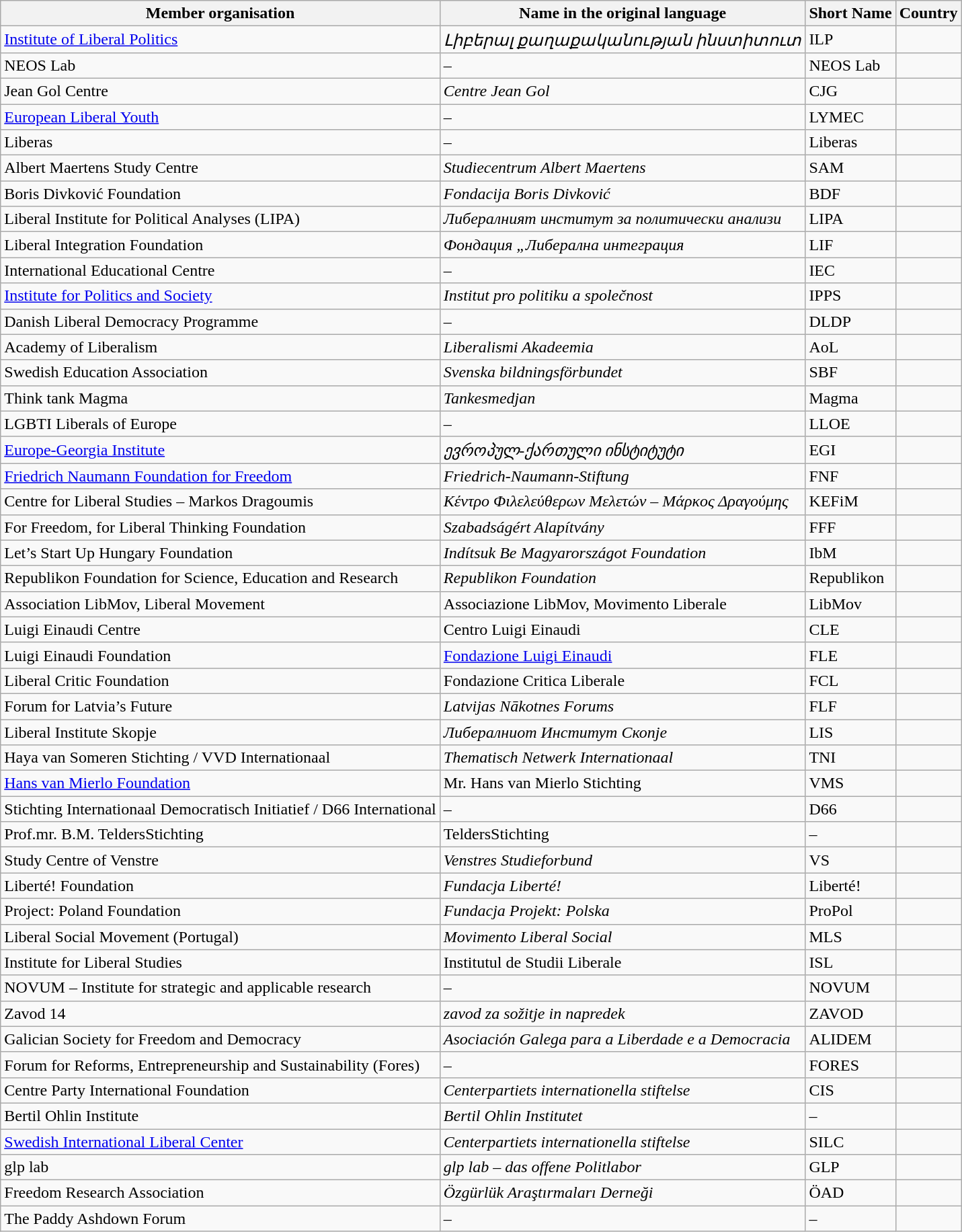<table class="wikitable">
<tr>
<th>Member organisation</th>
<th>Name in the original language</th>
<th>Short Name</th>
<th>Country</th>
</tr>
<tr>
<td><a href='#'>Institute of Liberal Politics</a></td>
<td><em>Լիբերալ քաղաքականության ինստիտուտ</em></td>
<td>ILP</td>
<td></td>
</tr>
<tr>
<td>NEOS Lab</td>
<td>–</td>
<td>NEOS Lab</td>
<td></td>
</tr>
<tr>
<td>Jean Gol Centre</td>
<td><em>Centre Jean Gol</em></td>
<td>CJG</td>
<td></td>
</tr>
<tr>
<td><a href='#'>European Liberal Youth</a></td>
<td>–</td>
<td>LYMEC</td>
<td></td>
</tr>
<tr>
<td>Liberas</td>
<td>–</td>
<td>Liberas</td>
<td></td>
</tr>
<tr>
<td>Albert Maertens Study Centre</td>
<td><em>Studiecentrum Albert Maertens</em></td>
<td>SAM</td>
<td></td>
</tr>
<tr>
<td>Boris Divković Foundation</td>
<td><em>Fondacija Boris Divković</em></td>
<td>BDF</td>
<td></td>
</tr>
<tr>
<td>Liberal Institute for Political Analyses (LIPA)</td>
<td><em>Либералният институт за политически анализи</em></td>
<td>LIPA</td>
<td></td>
</tr>
<tr>
<td>Liberal Integration Foundation</td>
<td><em>Фондация „Либерална интеграция</em></td>
<td>LIF</td>
<td></td>
</tr>
<tr>
<td>International Educational Centre</td>
<td>–</td>
<td>IEC</td>
<td></td>
</tr>
<tr>
<td><a href='#'>Institute for Politics and Society</a></td>
<td><em>Institut pro politiku a společnost</em></td>
<td>IPPS</td>
<td></td>
</tr>
<tr>
<td>Danish Liberal Democracy Programme</td>
<td>–</td>
<td>DLDP</td>
<td></td>
</tr>
<tr>
<td>Academy of Liberalism</td>
<td><em>Liberalismi Akadeemia</em></td>
<td>AoL</td>
<td></td>
</tr>
<tr>
<td>Swedish Education Association</td>
<td><em>Svenska bildningsförbundet</em></td>
<td>SBF</td>
<td></td>
</tr>
<tr>
<td>Think tank Magma</td>
<td><em>Tankesmedjan</em></td>
<td>Magma</td>
<td></td>
</tr>
<tr>
<td>LGBTI Liberals of Europe</td>
<td>–</td>
<td>LLOE</td>
<td></td>
</tr>
<tr>
<td><a href='#'>Europe-Georgia Institute</a></td>
<td><em>ევროპულ-ქართული ინსტიტუტი</em></td>
<td>EGI</td>
<td></td>
</tr>
<tr>
<td><a href='#'>Friedrich Naumann Foundation for Freedom</a></td>
<td><em>Friedrich-Naumann-Stiftung</em></td>
<td>FNF</td>
<td></td>
</tr>
<tr>
<td>Centre for Liberal Studies – Markos Dragoumis</td>
<td><em>Κέντρο Φιλελεύθερων Μελετών – Μάρκος Δραγούμης</em></td>
<td>KEFiM</td>
<td></td>
</tr>
<tr>
<td>For Freedom, for Liberal Thinking Foundation</td>
<td><em>Szabadságért Alapítvány</em></td>
<td>FFF</td>
<td></td>
</tr>
<tr>
<td>Let’s Start Up Hungary Foundation</td>
<td><em>Indítsuk Be Magyarországot Foundation</em></td>
<td>IbM</td>
<td></td>
</tr>
<tr>
<td>Republikon Foundation for Science, Education and Research</td>
<td><em>Republikon Foundation</em></td>
<td>Republikon</td>
<td></td>
</tr>
<tr>
<td>Association LibMov, Liberal Movement</td>
<td>Associazione LibMov, Movimento Liberale</td>
<td>LibMov</td>
<td></td>
</tr>
<tr>
<td>Luigi Einaudi Centre</td>
<td>Centro Luigi Einaudi</td>
<td>CLE</td>
<td></td>
</tr>
<tr>
<td>Luigi Einaudi Foundation</td>
<td><a href='#'>Fondazione Luigi Einaudi</a></td>
<td>FLE</td>
<td></td>
</tr>
<tr>
<td>Liberal Critic Foundation</td>
<td>Fondazione Critica Liberale</td>
<td>FCL</td>
<td></td>
</tr>
<tr>
<td>Forum for Latvia’s Future</td>
<td><em>Latvijas Nākotnes Forums</em></td>
<td>FLF</td>
<td></td>
</tr>
<tr>
<td>Liberal Institute Skopje</td>
<td><em>Либералниот Институт Скопје</em></td>
<td>LIS</td>
<td></td>
</tr>
<tr>
<td>Haya van Someren Stichting / VVD Internationaal</td>
<td><em>Thematisch Netwerk Internationaal</em></td>
<td>TNI</td>
<td></td>
</tr>
<tr>
<td><a href='#'>Hans van Mierlo Foundation</a></td>
<td>Mr. Hans van Mierlo Stichting</td>
<td>VMS</td>
<td></td>
</tr>
<tr>
<td>Stichting Internationaal Democratisch Initiatief / D66 International</td>
<td>–</td>
<td>D66</td>
<td></td>
</tr>
<tr>
<td>Prof.mr. B.M. TeldersStichting</td>
<td>TeldersStichting</td>
<td>–</td>
<td></td>
</tr>
<tr>
<td>Study Centre of Venstre</td>
<td><em>Venstres Studieforbund</em></td>
<td>VS</td>
<td></td>
</tr>
<tr>
<td>Liberté! Foundation</td>
<td><em>Fundacja Liberté!</em></td>
<td>Liberté!</td>
<td></td>
</tr>
<tr>
<td>Project: Poland Foundation</td>
<td><em>Fundacja Projekt: Polska</em></td>
<td>ProPol</td>
<td></td>
</tr>
<tr>
<td>Liberal Social Movement (Portugal)</td>
<td><em>Movimento Liberal Social</em></td>
<td>MLS</td>
<td></td>
</tr>
<tr>
<td>Institute for Liberal Studies</td>
<td>Institutul de Studii Liberale</td>
<td>ISL</td>
<td></td>
</tr>
<tr>
<td>NOVUM – Institute for strategic and applicable research</td>
<td>–</td>
<td>NOVUM</td>
<td></td>
</tr>
<tr>
<td>Zavod 14</td>
<td><em>zavod za sožitje in napredek</em></td>
<td>ZAVOD</td>
<td></td>
</tr>
<tr>
<td>Galician Society for Freedom and Democracy</td>
<td><em>Asociación Galega para a Liberdade e a Democracia</em></td>
<td>ALIDEM</td>
<td></td>
</tr>
<tr>
<td>Forum for Reforms, Entrepreneurship and Sustainability (Fores)</td>
<td>–</td>
<td>FORES</td>
<td></td>
</tr>
<tr>
<td>Centre Party International Foundation</td>
<td><em>Centerpartiets internationella stiftelse</em></td>
<td>CIS</td>
<td></td>
</tr>
<tr>
<td>Bertil Ohlin Institute</td>
<td><em>Bertil Ohlin Institutet</em></td>
<td>–</td>
<td></td>
</tr>
<tr>
<td><a href='#'>Swedish International Liberal Center</a></td>
<td><em>Centerpartiets internationella stiftelse</em></td>
<td>SILC</td>
<td></td>
</tr>
<tr>
<td>glp lab</td>
<td><em>glp lab – das offene Politlabor</em></td>
<td>GLP</td>
<td></td>
</tr>
<tr>
<td>Freedom Research Association</td>
<td><em>Özgürlük Araştırmaları Derneği</em></td>
<td>ÖAD</td>
<td></td>
</tr>
<tr>
<td>The Paddy Ashdown Forum</td>
<td>–</td>
<td>–</td>
<td></td>
</tr>
</table>
